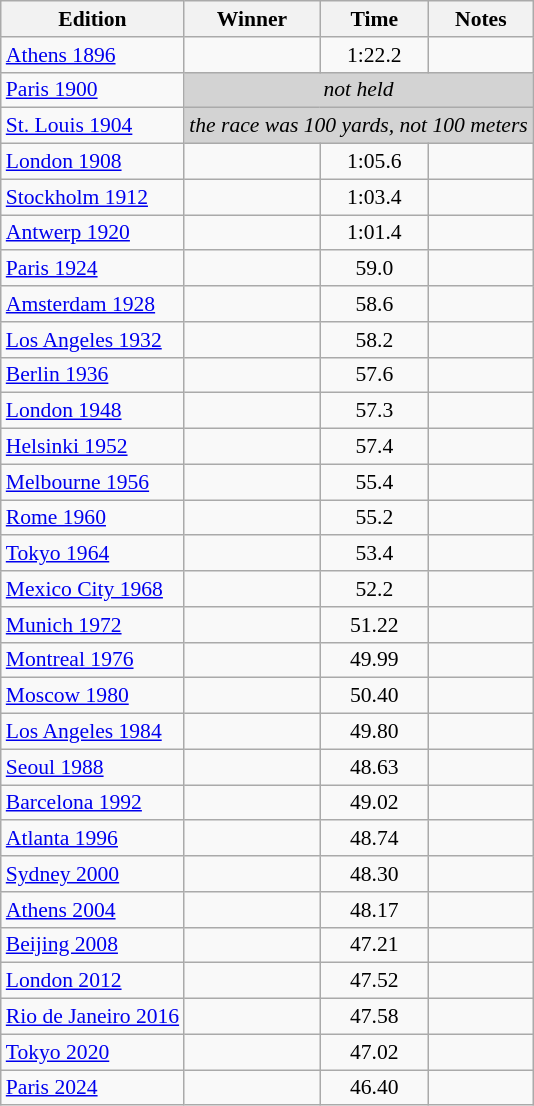<table class="wikitable" style="font-size:90%;">
<tr>
<th>Edition</th>
<th>Winner</th>
<th>Time</th>
<th>Notes</th>
</tr>
<tr>
<td> <a href='#'>Athens 1896</a></td>
<td></td>
<td align=center>1:22.2</td>
<td></td>
</tr>
<tr>
<td> <a href='#'>Paris 1900</a></td>
<td align=center colspan=3 bgcolor=lightgrey><em>not held</em></td>
</tr>
<tr>
<td> <a href='#'>St. Louis 1904</a></td>
<td align=center colspan=3 bgcolor=lightgrey><em>the race was 100 yards, not 100 meters</em></td>
</tr>
<tr>
<td> <a href='#'>London 1908</a></td>
<td></td>
<td align=center>1:05.6</td>
<td align=center></td>
</tr>
<tr>
<td> <a href='#'>Stockholm 1912</a></td>
<td></td>
<td align=center>1:03.4</td>
<td></td>
</tr>
<tr>
<td> <a href='#'>Antwerp 1920</a></td>
<td></td>
<td align=center>1:01.4</td>
<td align=center></td>
</tr>
<tr>
<td> <a href='#'>Paris 1924</a></td>
<td></td>
<td align=center>59.0</td>
<td align=center></td>
</tr>
<tr>
<td> <a href='#'>Amsterdam 1928</a></td>
<td></td>
<td align=center>58.6</td>
<td align=center></td>
</tr>
<tr>
<td> <a href='#'>Los Angeles 1932</a></td>
<td></td>
<td align=center>58.2</td>
<td align=center></td>
</tr>
<tr>
<td> <a href='#'>Berlin 1936</a></td>
<td></td>
<td align=center>57.6</td>
<td align=center></td>
</tr>
<tr>
<td> <a href='#'>London 1948</a></td>
<td></td>
<td align=center>57.3</td>
<td align=center></td>
</tr>
<tr>
<td> <a href='#'>Helsinki 1952</a></td>
<td></td>
<td align=center>57.4</td>
<td align=center></td>
</tr>
<tr>
<td> <a href='#'>Melbourne 1956</a></td>
<td></td>
<td align=center>55.4</td>
<td align=center></td>
</tr>
<tr>
<td> <a href='#'>Rome 1960</a></td>
<td></td>
<td align=center>55.2</td>
<td align=center></td>
</tr>
<tr>
<td> <a href='#'>Tokyo 1964</a></td>
<td></td>
<td align=center>53.4</td>
<td align=center></td>
</tr>
<tr>
<td> <a href='#'>Mexico City 1968</a></td>
<td></td>
<td align=center>52.2</td>
<td align=center></td>
</tr>
<tr>
<td> <a href='#'>Munich 1972</a></td>
<td></td>
<td align=center>51.22</td>
<td align=center></td>
</tr>
<tr>
<td> <a href='#'>Montreal 1976</a></td>
<td></td>
<td align=center>49.99</td>
<td align=center></td>
</tr>
<tr>
<td> <a href='#'>Moscow 1980</a></td>
<td></td>
<td align=center>50.40</td>
<td></td>
</tr>
<tr>
<td> <a href='#'>Los Angeles 1984</a></td>
<td></td>
<td align=center>49.80</td>
<td align=center></td>
</tr>
<tr>
<td> <a href='#'>Seoul 1988</a></td>
<td></td>
<td align=center>48.63</td>
<td align=center></td>
</tr>
<tr>
<td> <a href='#'>Barcelona 1992</a></td>
<td></td>
<td align=center>49.02</td>
<td></td>
</tr>
<tr>
<td> <a href='#'>Atlanta 1996</a></td>
<td></td>
<td align=center>48.74</td>
<td></td>
</tr>
<tr>
<td> <a href='#'>Sydney 2000</a></td>
<td></td>
<td align=center>48.30</td>
<td align=center></td>
</tr>
<tr>
<td> <a href='#'>Athens 2004</a></td>
<td></td>
<td align=center>48.17</td>
<td></td>
</tr>
<tr>
<td> <a href='#'>Beijing 2008</a></td>
<td></td>
<td align=center>47.21</td>
<td align=center></td>
</tr>
<tr>
<td> <a href='#'>London 2012</a></td>
<td></td>
<td align=center>47.52</td>
<td></td>
</tr>
<tr>
<td> <a href='#'>Rio de Janeiro 2016</a></td>
<td></td>
<td align=center>47.58</td>
<td></td>
</tr>
<tr>
<td> <a href='#'>Tokyo 2020</a></td>
<td></td>
<td align=center>47.02</td>
<td align=center></td>
</tr>
<tr>
<td> <a href='#'>Paris 2024</a></td>
<td></td>
<td align=center>46.40</td>
<td align=center></td>
</tr>
</table>
